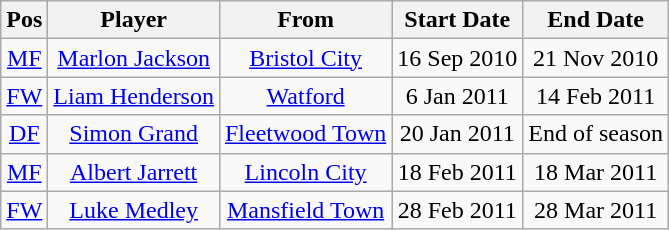<table class="wikitable" style="text-align:center;">
<tr>
<th>Pos</th>
<th>Player</th>
<th>From</th>
<th>Start Date</th>
<th>End Date</th>
</tr>
<tr>
<td><a href='#'>MF</a></td>
<td> <a href='#'>Marlon Jackson</a></td>
<td> <a href='#'>Bristol City</a></td>
<td>16 Sep 2010</td>
<td>21 Nov 2010</td>
</tr>
<tr>
<td><a href='#'>FW</a></td>
<td> <a href='#'>Liam Henderson</a></td>
<td> <a href='#'>Watford</a></td>
<td>6 Jan 2011</td>
<td>14 Feb 2011</td>
</tr>
<tr>
<td><a href='#'>DF</a></td>
<td> <a href='#'>Simon Grand</a></td>
<td> <a href='#'>Fleetwood Town</a></td>
<td>20 Jan 2011</td>
<td>End of season</td>
</tr>
<tr>
<td><a href='#'>MF</a></td>
<td> <a href='#'>Albert Jarrett</a></td>
<td> <a href='#'>Lincoln City</a></td>
<td>18 Feb 2011</td>
<td>18 Mar 2011</td>
</tr>
<tr>
<td><a href='#'>FW</a></td>
<td> <a href='#'>Luke Medley</a></td>
<td> <a href='#'>Mansfield Town</a></td>
<td>28 Feb 2011</td>
<td>28 Mar 2011</td>
</tr>
</table>
